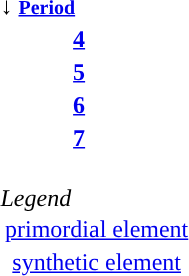<table class="floatright">
<tr>
<th colspan=2 style="text-align:left;">↓ <small><a href='#'>Period</a></small></th>
</tr>
<tr>
<th><a href='#'>4</a></th>
<td></td>
</tr>
<tr>
<th><a href='#'>5</a></th>
<td></td>
</tr>
<tr>
<th><a href='#'>6</a></th>
<td></td>
</tr>
<tr>
<th><a href='#'>7</a></th>
<td></td>
</tr>
<tr>
<td colspan="2"><br><em>Legend</em><table style="margin-left: auto; margin-right: auto; text-align:center; border:0;">
<tr>
<td style="border:"><a href='#'>primordial element</a></td>
</tr>
<tr>
<td style="border:"><a href='#'>synthetic element</a></td>
</tr>
</table>
</td>
</tr>
</table>
